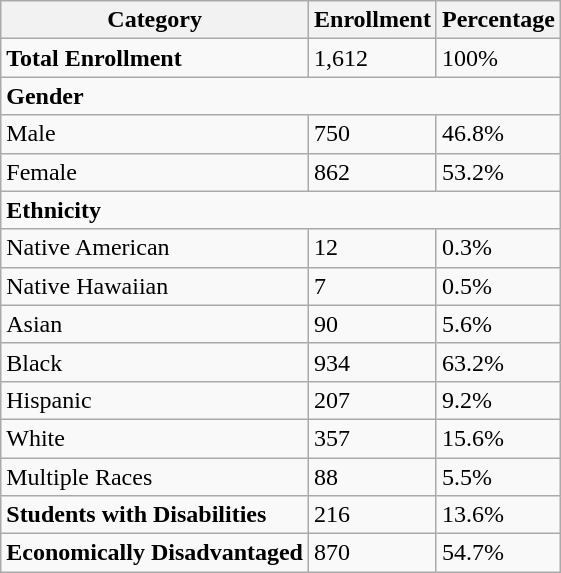<table class="wikitable" border="1">
<tr>
<th>Category</th>
<th>Enrollment</th>
<th>Percentage</th>
</tr>
<tr>
<td><strong>Total Enrollment</strong></td>
<td>1,612</td>
<td>100%</td>
</tr>
<tr>
<td colspan="3"><strong>Gender</strong></td>
</tr>
<tr>
<td>Male</td>
<td>750</td>
<td>46.8%</td>
</tr>
<tr>
<td>Female</td>
<td>862</td>
<td>53.2%</td>
</tr>
<tr>
<td colspan="3"><strong>Ethnicity</strong></td>
</tr>
<tr>
<td>Native American</td>
<td>12</td>
<td>0.3%</td>
</tr>
<tr>
<td>Native Hawaiian</td>
<td>7</td>
<td>0.5%</td>
</tr>
<tr>
<td>Asian</td>
<td>90</td>
<td>5.6%</td>
</tr>
<tr>
<td>Black</td>
<td>934</td>
<td>63.2%</td>
</tr>
<tr>
<td>Hispanic</td>
<td>207</td>
<td>9.2%</td>
</tr>
<tr>
<td>White</td>
<td>357</td>
<td>15.6%</td>
</tr>
<tr>
<td>Multiple Races</td>
<td>88</td>
<td>5.5%</td>
</tr>
<tr>
<td><strong>Students with Disabilities</strong></td>
<td>216</td>
<td>13.6%</td>
</tr>
<tr>
<td><strong>Economically Disadvantaged</strong></td>
<td>870</td>
<td>54.7%</td>
</tr>
</table>
